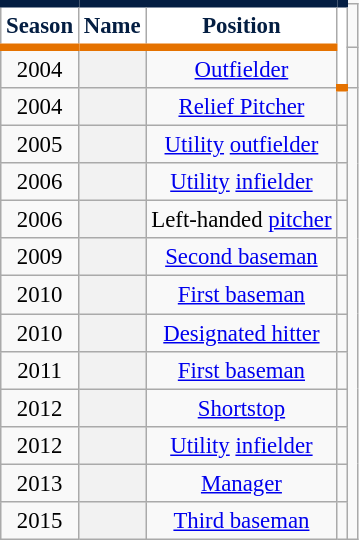<table class="wikitable sortable plainrowheaders" style="font-size: 95%; text-align:center;">
<tr>
<th scope="col" style="background-color:#ffffff; border-top:#041e42 5px solid; border-bottom:#e57200 5px solid; color:#041e42">Season</th>
<th scope="col" style="background-color:#ffffff; border-top:#041e42 5px solid; border-bottom:#e57200 5px solid; color:#041e42">Name</th>
<th scope="col" style="background-color:#ffffff; border-top:#041e42 5px solid; border-bottom:#e57200 5px solid; color:#041e42">Position</th>
<th rowspan="2" class="unsortable" scope="col" style="background-color:#ffffff; border-top:#041e42  5px solid; border-bottom:#e57200 5px solid; color:#041e42"></th>
</tr>
<tr>
<td>2004</td>
<th scope="row" style="text-align:center"></th>
<td><a href='#'>Outfielder</a></td>
<td></td>
</tr>
<tr>
<td>2004</td>
<th scope="row" style="text-align:center"></th>
<td><a href='#'>Relief Pitcher</a></td>
<td></td>
</tr>
<tr>
<td>2005</td>
<th scope="row" style="text-align:center"></th>
<td><a href='#'>Utility</a> <a href='#'>outfielder</a></td>
<td></td>
</tr>
<tr>
<td>2006</td>
<th scope="row" style="text-align:center"></th>
<td><a href='#'>Utility</a> <a href='#'>infielder</a></td>
<td></td>
</tr>
<tr>
<td>2006</td>
<th scope="row" style="text-align:center"></th>
<td>Left-handed <a href='#'>pitcher</a></td>
<td></td>
</tr>
<tr>
<td>2009</td>
<th scope="row" style="text-align:center"></th>
<td><a href='#'>Second baseman</a></td>
<td></td>
</tr>
<tr>
<td>2010</td>
<th scope="row" style="text-align:center"></th>
<td><a href='#'>First baseman</a></td>
<td></td>
</tr>
<tr>
<td>2010</td>
<th scope="row" style="text-align:center"></th>
<td><a href='#'>Designated hitter</a></td>
<td></td>
</tr>
<tr>
<td>2011</td>
<th scope="row" style="text-align:center"></th>
<td><a href='#'>First baseman</a></td>
<td></td>
</tr>
<tr>
<td>2012</td>
<th scope="row" style="text-align:center"></th>
<td><a href='#'>Shortstop</a></td>
<td></td>
</tr>
<tr>
<td>2012</td>
<th scope="row" style="text-align:center"></th>
<td><a href='#'>Utility</a> <a href='#'>infielder</a></td>
<td></td>
</tr>
<tr>
<td>2013</td>
<th scope="row" style="text-align:center"></th>
<td><a href='#'>Manager</a></td>
<td></td>
</tr>
<tr>
<td>2015</td>
<th scope="row" style="text-align:center"></th>
<td><a href='#'>Third baseman</a></td>
<td></td>
</tr>
</table>
